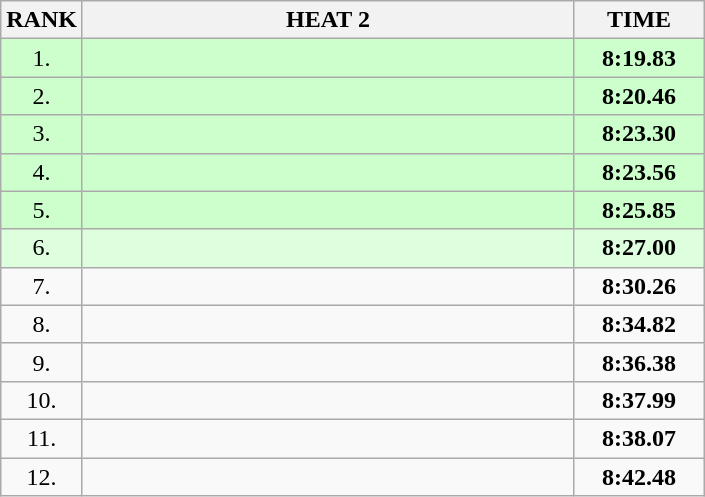<table class="wikitable" style="border-collapse: collapse; font-size: 100%;">
<tr>
<th>RANK</th>
<th style="width: 20em">HEAT 2</th>
<th style="width: 5em">TIME</th>
</tr>
<tr style="background:#ccffcc;">
<td align="center">1.</td>
<td></td>
<td align="center"><strong>8:19.83</strong></td>
</tr>
<tr style="background:#ccffcc;">
<td align="center">2.</td>
<td></td>
<td align="center"><strong>8:20.46</strong></td>
</tr>
<tr style="background:#ccffcc;">
<td align="center">3.</td>
<td></td>
<td align="center"><strong>8:23.30</strong></td>
</tr>
<tr style="background:#ccffcc;">
<td align="center">4.</td>
<td></td>
<td align="center"><strong>8:23.56</strong></td>
</tr>
<tr style="background:#ccffcc;">
<td align="center">5.</td>
<td></td>
<td align="center"><strong>8:25.85</strong></td>
</tr>
<tr style="background:#ddffdd;">
<td align="center">6.</td>
<td></td>
<td align="center"><strong>8:27.00</strong></td>
</tr>
<tr>
<td align="center">7.</td>
<td></td>
<td align="center"><strong>8:30.26</strong></td>
</tr>
<tr>
<td align="center">8.</td>
<td></td>
<td align="center"><strong>8:34.82</strong></td>
</tr>
<tr>
<td align="center">9.</td>
<td></td>
<td align="center"><strong>8:36.38</strong></td>
</tr>
<tr>
<td align="center">10.</td>
<td></td>
<td align="center"><strong>8:37.99</strong></td>
</tr>
<tr>
<td align="center">11.</td>
<td></td>
<td align="center"><strong>8:38.07</strong></td>
</tr>
<tr>
<td align="center">12.</td>
<td></td>
<td align="center"><strong>8:42.48</strong></td>
</tr>
</table>
